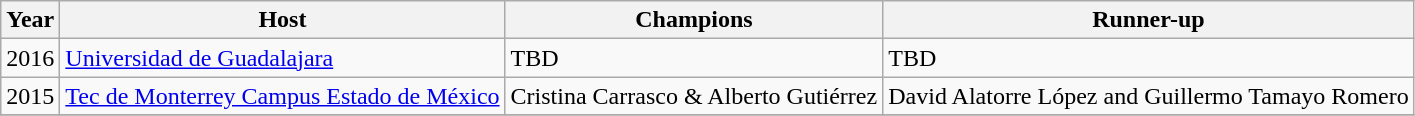<table class="wikitable sortable">
<tr>
<th>Year</th>
<th>Host</th>
<th>Champions</th>
<th>Runner-up</th>
</tr>
<tr>
<td>2016</td>
<td><a href='#'>Universidad de Guadalajara</a></td>
<td>TBD</td>
<td>TBD</td>
</tr>
<tr>
<td>2015</td>
<td><a href='#'>Tec de Monterrey Campus Estado de México</a></td>
<td>Cristina Carrasco & Alberto Gutiérrez</td>
<td>David Alatorre López and Guillermo Tamayo Romero</td>
</tr>
<tr>
</tr>
</table>
